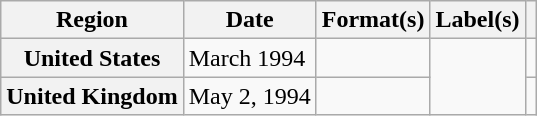<table class="wikitable plainrowheaders">
<tr>
<th scope="col">Region</th>
<th scope="col">Date</th>
<th scope="col">Format(s)</th>
<th scope="col">Label(s)</th>
<th scope="col"></th>
</tr>
<tr>
<th scope="row">United States</th>
<td>March 1994</td>
<td></td>
<td rowspan="2"></td>
<td></td>
</tr>
<tr>
<th scope="row">United Kingdom</th>
<td>May 2, 1994</td>
<td></td>
<td></td>
</tr>
</table>
